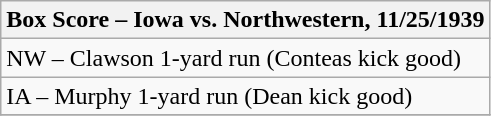<table class="wikitable">
<tr>
<th>Box Score – Iowa vs. Northwestern, 11/25/1939</th>
</tr>
<tr>
<td>NW – Clawson 1-yard run (Conteas kick good)</td>
</tr>
<tr>
<td>IA – Murphy 1-yard run (Dean kick good)</td>
</tr>
<tr>
</tr>
</table>
